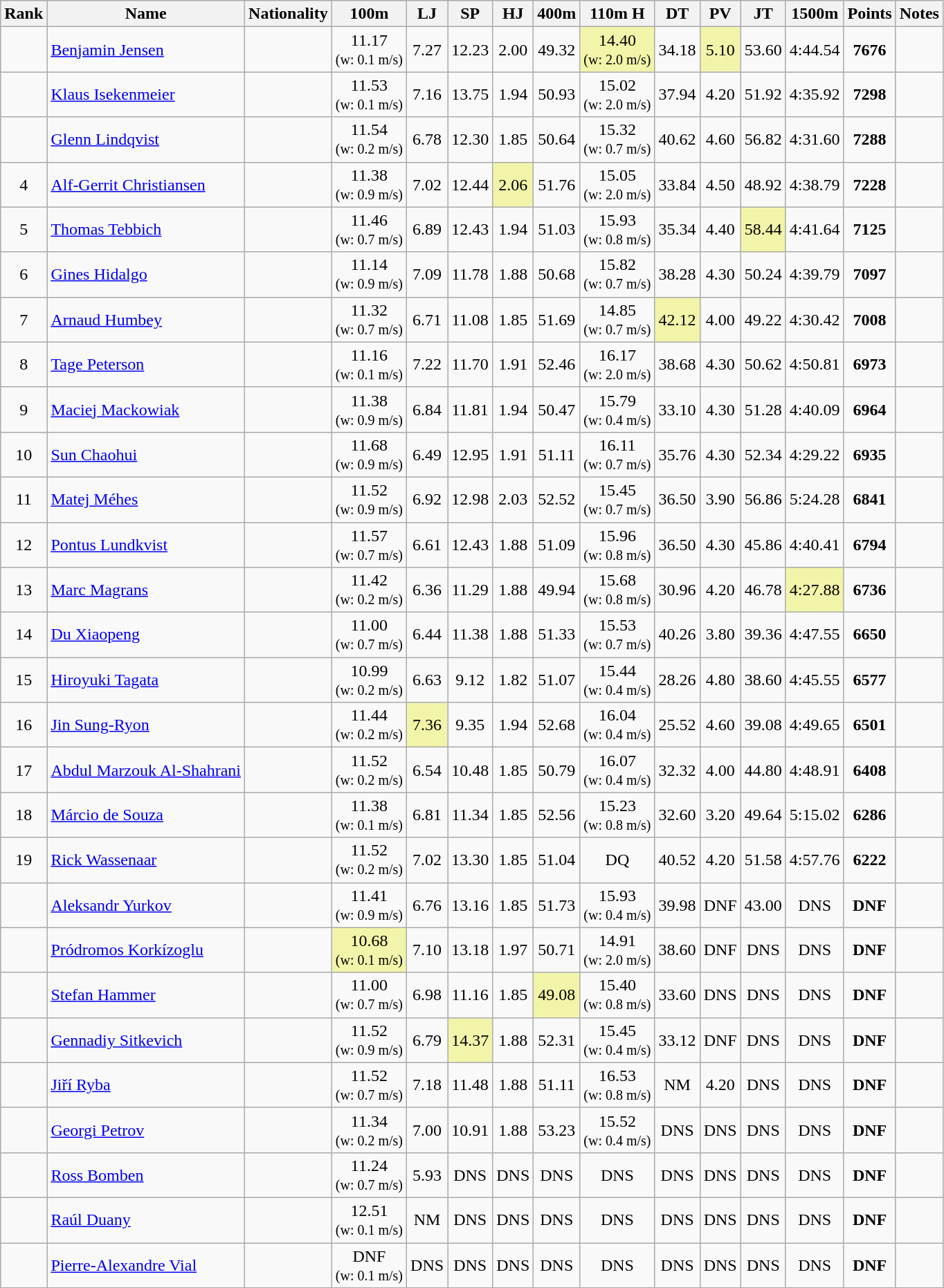<table class="wikitable sortable" style="text-align:center">
<tr>
<th>Rank</th>
<th>Name</th>
<th>Nationality</th>
<th>100m</th>
<th>LJ</th>
<th>SP</th>
<th>HJ</th>
<th>400m</th>
<th>110m H</th>
<th>DT</th>
<th>PV</th>
<th>JT</th>
<th>1500m</th>
<th>Points</th>
<th>Notes</th>
</tr>
<tr>
<td></td>
<td align=left><a href='#'>Benjamin Jensen</a></td>
<td align=left></td>
<td>11.17<br><small>(w: 0.1 m/s)</small></td>
<td>7.27</td>
<td>12.23</td>
<td>2.00</td>
<td>49.32</td>
<td bgcolor=#F2F5A9>14.40<br><small>(w: 2.0 m/s)</small></td>
<td>34.18</td>
<td bgcolor=#F2F5A9>5.10</td>
<td>53.60</td>
<td>4:44.54</td>
<td><strong>7676</strong></td>
<td></td>
</tr>
<tr>
<td></td>
<td align=left><a href='#'>Klaus Isekenmeier</a></td>
<td align=left></td>
<td>11.53<br><small>(w: 0.1 m/s)</small></td>
<td>7.16</td>
<td>13.75</td>
<td>1.94</td>
<td>50.93</td>
<td>15.02<br><small>(w: 2.0 m/s)</small></td>
<td>37.94</td>
<td>4.20</td>
<td>51.92</td>
<td>4:35.92</td>
<td><strong>7298</strong></td>
<td></td>
</tr>
<tr>
<td></td>
<td align=left><a href='#'>Glenn Lindqvist</a></td>
<td align=left></td>
<td>11.54<br><small>(w: 0.2 m/s)</small></td>
<td>6.78</td>
<td>12.30</td>
<td>1.85</td>
<td>50.64</td>
<td>15.32<br><small>(w: 0.7 m/s)</small></td>
<td>40.62</td>
<td>4.60</td>
<td>56.82</td>
<td>4:31.60</td>
<td><strong>7288</strong></td>
<td></td>
</tr>
<tr>
<td>4</td>
<td align=left><a href='#'>Alf-Gerrit Christiansen</a></td>
<td align=left></td>
<td>11.38<br><small>(w: 0.9 m/s)</small></td>
<td>7.02</td>
<td>12.44</td>
<td bgcolor=#F2F5A9>2.06</td>
<td>51.76</td>
<td>15.05<br><small>(w: 2.0 m/s)</small></td>
<td>33.84</td>
<td>4.50</td>
<td>48.92</td>
<td>4:38.79</td>
<td><strong>7228</strong></td>
<td></td>
</tr>
<tr>
<td>5</td>
<td align=left><a href='#'>Thomas Tebbich</a></td>
<td align=left></td>
<td>11.46<br><small>(w: 0.7 m/s)</small></td>
<td>6.89</td>
<td>12.43</td>
<td>1.94</td>
<td>51.03</td>
<td>15.93<br><small>(w: 0.8 m/s)</small></td>
<td>35.34</td>
<td>4.40</td>
<td bgcolor=#F2F5A9>58.44</td>
<td>4:41.64</td>
<td><strong>7125</strong></td>
<td></td>
</tr>
<tr>
<td>6</td>
<td align=left><a href='#'>Gines Hidalgo</a></td>
<td align=left></td>
<td>11.14<br><small>(w: 0.9 m/s)</small></td>
<td>7.09</td>
<td>11.78</td>
<td>1.88</td>
<td>50.68</td>
<td>15.82<br><small>(w: 0.7 m/s)</small></td>
<td>38.28</td>
<td>4.30</td>
<td>50.24</td>
<td>4:39.79</td>
<td><strong>7097</strong></td>
<td></td>
</tr>
<tr>
<td>7</td>
<td align=left><a href='#'>Arnaud Humbey</a></td>
<td align=left></td>
<td>11.32<br><small>(w: 0.7 m/s)</small></td>
<td>6.71</td>
<td>11.08</td>
<td>1.85</td>
<td>51.69</td>
<td>14.85<br><small>(w: 0.7 m/s)</small></td>
<td bgcolor=#F2F5A9>42.12</td>
<td>4.00</td>
<td>49.22</td>
<td>4:30.42</td>
<td><strong>7008</strong></td>
<td></td>
</tr>
<tr>
<td>8</td>
<td align=left><a href='#'>Tage Peterson</a></td>
<td align=left></td>
<td>11.16<br><small>(w: 0.1 m/s)</small></td>
<td>7.22</td>
<td>11.70</td>
<td>1.91</td>
<td>52.46</td>
<td>16.17<br><small>(w: 2.0 m/s)</small></td>
<td>38.68</td>
<td>4.30</td>
<td>50.62</td>
<td>4:50.81</td>
<td><strong>6973</strong></td>
<td></td>
</tr>
<tr>
<td>9</td>
<td align=left><a href='#'>Maciej Mackowiak</a></td>
<td align=left></td>
<td>11.38<br><small>(w: 0.9 m/s)</small></td>
<td>6.84</td>
<td>11.81</td>
<td>1.94</td>
<td>50.47</td>
<td>15.79<br><small>(w: 0.4 m/s)</small></td>
<td>33.10</td>
<td>4.30</td>
<td>51.28</td>
<td>4:40.09</td>
<td><strong>6964</strong></td>
<td></td>
</tr>
<tr>
<td>10</td>
<td align=left><a href='#'>Sun Chaohui</a></td>
<td align=left></td>
<td>11.68<br><small>(w: 0.9 m/s)</small></td>
<td>6.49</td>
<td>12.95</td>
<td>1.91</td>
<td>51.11</td>
<td>16.11<br><small>(w: 0.7 m/s)</small></td>
<td>35.76</td>
<td>4.30</td>
<td>52.34</td>
<td>4:29.22</td>
<td><strong>6935</strong></td>
<td></td>
</tr>
<tr>
<td>11</td>
<td align=left><a href='#'>Matej Méhes</a></td>
<td align=left></td>
<td>11.52<br><small>(w: 0.9 m/s)</small></td>
<td>6.92</td>
<td>12.98</td>
<td>2.03</td>
<td>52.52</td>
<td>15.45<br><small>(w: 0.7 m/s)</small></td>
<td>36.50</td>
<td>3.90</td>
<td>56.86</td>
<td>5:24.28</td>
<td><strong>6841</strong></td>
<td></td>
</tr>
<tr>
<td>12</td>
<td align=left><a href='#'>Pontus Lundkvist</a></td>
<td align=left></td>
<td>11.57<br><small>(w: 0.7 m/s)</small></td>
<td>6.61</td>
<td>12.43</td>
<td>1.88</td>
<td>51.09</td>
<td>15.96<br><small>(w: 0.8 m/s)</small></td>
<td>36.50</td>
<td>4.30</td>
<td>45.86</td>
<td>4:40.41</td>
<td><strong>6794</strong></td>
<td></td>
</tr>
<tr>
<td>13</td>
<td align=left><a href='#'>Marc Magrans</a></td>
<td align=left></td>
<td>11.42<br><small>(w: 0.2 m/s)</small></td>
<td>6.36</td>
<td>11.29</td>
<td>1.88</td>
<td>49.94</td>
<td>15.68<br><small>(w: 0.8 m/s)</small></td>
<td>30.96</td>
<td>4.20</td>
<td>46.78</td>
<td bgcolor=#F2F5A9>4:27.88</td>
<td><strong>6736</strong></td>
<td></td>
</tr>
<tr>
<td>14</td>
<td align=left><a href='#'>Du Xiaopeng</a></td>
<td align=left></td>
<td>11.00<br><small>(w: 0.7 m/s)</small></td>
<td>6.44</td>
<td>11.38</td>
<td>1.88</td>
<td>51.33</td>
<td>15.53<br><small>(w: 0.7 m/s)</small></td>
<td>40.26</td>
<td>3.80</td>
<td>39.36</td>
<td>4:47.55</td>
<td><strong>6650</strong></td>
<td></td>
</tr>
<tr>
<td>15</td>
<td align=left><a href='#'>Hiroyuki Tagata</a></td>
<td align=left></td>
<td>10.99<br><small>(w: 0.2 m/s)</small></td>
<td>6.63</td>
<td>9.12</td>
<td>1.82</td>
<td>51.07</td>
<td>15.44<br><small>(w: 0.4 m/s)</small></td>
<td>28.26</td>
<td>4.80</td>
<td>38.60</td>
<td>4:45.55</td>
<td><strong>6577</strong></td>
<td></td>
</tr>
<tr>
<td>16</td>
<td align=left><a href='#'>Jin Sung-Ryon</a></td>
<td align=left></td>
<td>11.44<br><small>(w: 0.2 m/s)</small></td>
<td bgcolor=#F2F5A9>7.36</td>
<td>9.35</td>
<td>1.94</td>
<td>52.68</td>
<td>16.04<br><small>(w: 0.4 m/s)</small></td>
<td>25.52</td>
<td>4.60</td>
<td>39.08</td>
<td>4:49.65</td>
<td><strong>6501</strong></td>
<td></td>
</tr>
<tr>
<td>17</td>
<td align=left><a href='#'>Abdul Marzouk Al-Shahrani</a></td>
<td align=left></td>
<td>11.52<br><small>(w: 0.2 m/s)</small></td>
<td>6.54</td>
<td>10.48</td>
<td>1.85</td>
<td>50.79</td>
<td>16.07<br><small>(w: 0.4 m/s)</small></td>
<td>32.32</td>
<td>4.00</td>
<td>44.80</td>
<td>4:48.91</td>
<td><strong>6408</strong></td>
<td></td>
</tr>
<tr>
<td>18</td>
<td align=left><a href='#'>Márcio de Souza</a></td>
<td align=left></td>
<td>11.38<br><small>(w: 0.1 m/s)</small></td>
<td>6.81</td>
<td>11.34</td>
<td>1.85</td>
<td>52.56</td>
<td>15.23<br><small>(w: 0.8 m/s)</small></td>
<td>32.60</td>
<td>3.20</td>
<td>49.64</td>
<td>5:15.02</td>
<td><strong>6286</strong></td>
<td></td>
</tr>
<tr>
<td>19</td>
<td align=left><a href='#'>Rick Wassenaar</a></td>
<td align=left></td>
<td>11.52<br><small>(w: 0.2 m/s)</small></td>
<td>7.02</td>
<td>13.30</td>
<td>1.85</td>
<td>51.04</td>
<td>DQ</td>
<td>40.52</td>
<td>4.20</td>
<td>51.58</td>
<td>4:57.76</td>
<td><strong>6222</strong></td>
<td></td>
</tr>
<tr>
<td></td>
<td align=left><a href='#'>Aleksandr Yurkov</a></td>
<td align=left></td>
<td>11.41<br><small>(w: 0.9 m/s)</small></td>
<td>6.76</td>
<td>13.16</td>
<td>1.85</td>
<td>51.73</td>
<td>15.93<br><small>(w: 0.4 m/s)</small></td>
<td>39.98</td>
<td>DNF</td>
<td>43.00</td>
<td>DNS</td>
<td><strong>DNF</strong></td>
<td></td>
</tr>
<tr>
<td></td>
<td align=left><a href='#'>Pródromos Korkízoglu</a></td>
<td align=left></td>
<td bgcolor=#F2F5A9>10.68<br><small>(w: 0.1 m/s)</small></td>
<td>7.10</td>
<td>13.18</td>
<td>1.97</td>
<td>50.71</td>
<td>14.91<br><small>(w: 2.0 m/s)</small></td>
<td>38.60</td>
<td>DNF</td>
<td>DNS</td>
<td>DNS</td>
<td><strong>DNF</strong></td>
<td></td>
</tr>
<tr>
<td></td>
<td align=left><a href='#'>Stefan Hammer</a></td>
<td align=left></td>
<td>11.00<br><small>(w: 0.7 m/s)</small></td>
<td>6.98</td>
<td>11.16</td>
<td>1.85</td>
<td bgcolor=#F2F5A9>49.08</td>
<td>15.40<br><small>(w: 0.8 m/s)</small></td>
<td>33.60</td>
<td>DNS</td>
<td>DNS</td>
<td>DNS</td>
<td><strong>DNF</strong></td>
<td></td>
</tr>
<tr>
<td></td>
<td align=left><a href='#'>Gennadiy Sitkevich</a></td>
<td align=left></td>
<td>11.52<br><small>(w: 0.9 m/s)</small></td>
<td>6.79</td>
<td bgcolor=#F2F5A9>14.37</td>
<td>1.88</td>
<td>52.31</td>
<td>15.45<br><small>(w: 0.4 m/s)</small></td>
<td>33.12</td>
<td>DNF</td>
<td>DNS</td>
<td>DNS</td>
<td><strong>DNF</strong></td>
<td></td>
</tr>
<tr>
<td></td>
<td align=left><a href='#'>Jiří Ryba</a></td>
<td align=left></td>
<td>11.52<br><small>(w: 0.7 m/s)</small></td>
<td>7.18</td>
<td>11.48</td>
<td>1.88</td>
<td>51.11</td>
<td>16.53<br><small>(w: 0.8 m/s)</small></td>
<td>NM</td>
<td>4.20</td>
<td>DNS</td>
<td>DNS</td>
<td><strong>DNF</strong></td>
<td></td>
</tr>
<tr>
<td></td>
<td align=left><a href='#'>Georgi Petrov</a></td>
<td align=left></td>
<td>11.34<br><small>(w: 0.2 m/s)</small></td>
<td>7.00</td>
<td>10.91</td>
<td>1.88</td>
<td>53.23</td>
<td>15.52<br><small>(w: 0.4 m/s)</small></td>
<td>DNS</td>
<td>DNS</td>
<td>DNS</td>
<td>DNS</td>
<td><strong>DNF</strong></td>
<td></td>
</tr>
<tr>
<td></td>
<td align=left><a href='#'>Ross Bomben</a></td>
<td align=left></td>
<td>11.24<br><small>(w: 0.7 m/s)</small></td>
<td>5.93</td>
<td>DNS</td>
<td>DNS</td>
<td>DNS</td>
<td>DNS</td>
<td>DNS</td>
<td>DNS</td>
<td>DNS</td>
<td>DNS</td>
<td><strong>DNF</strong></td>
<td></td>
</tr>
<tr>
<td></td>
<td align=left><a href='#'>Raúl Duany</a></td>
<td align=left></td>
<td>12.51<br><small>(w: 0.1 m/s)</small></td>
<td>NM</td>
<td>DNS</td>
<td>DNS</td>
<td>DNS</td>
<td>DNS</td>
<td>DNS</td>
<td>DNS</td>
<td>DNS</td>
<td>DNS</td>
<td><strong>DNF</strong></td>
<td></td>
</tr>
<tr>
<td></td>
<td align=left><a href='#'>Pierre-Alexandre Vial</a></td>
<td align=left></td>
<td>DNF<br><small>(w: 0.1 m/s)</small></td>
<td>DNS</td>
<td>DNS</td>
<td>DNS</td>
<td>DNS</td>
<td>DNS</td>
<td>DNS</td>
<td>DNS</td>
<td>DNS</td>
<td>DNS</td>
<td><strong>DNF</strong></td>
<td></td>
</tr>
</table>
